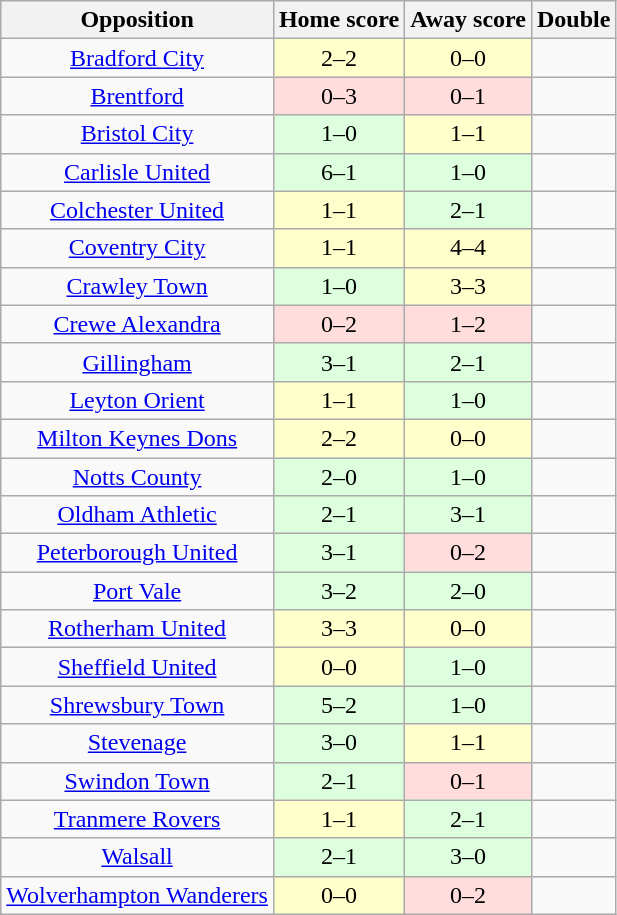<table class="wikitable" style="text-align: center;">
<tr>
<th>Opposition</th>
<th>Home score</th>
<th>Away score</th>
<th>Double</th>
</tr>
<tr>
<td><a href='#'>Bradford City</a></td>
<td style="background:#ffc;">2–2</td>
<td style="background:#ffc;">0–0</td>
<td></td>
</tr>
<tr>
<td><a href='#'>Brentford</a></td>
<td style="background:#fdd;">0–3</td>
<td style="background:#fdd;">0–1</td>
<td></td>
</tr>
<tr>
<td><a href='#'>Bristol City</a></td>
<td style="background:#dfd;">1–0</td>
<td style="background:#ffc;">1–1</td>
<td></td>
</tr>
<tr>
<td><a href='#'>Carlisle United</a></td>
<td style="background:#dfd;">6–1</td>
<td style="background:#dfd;">1–0</td>
<td></td>
</tr>
<tr>
<td><a href='#'>Colchester United</a></td>
<td style="background:#ffc;">1–1</td>
<td style="background:#dfd;">2–1</td>
<td></td>
</tr>
<tr>
<td><a href='#'>Coventry City</a></td>
<td style="background:#ffc;">1–1</td>
<td style="background:#ffc;">4–4</td>
<td></td>
</tr>
<tr>
<td><a href='#'>Crawley Town</a></td>
<td style="background:#dfd;">1–0</td>
<td style="background:#ffc;">3–3</td>
<td></td>
</tr>
<tr>
<td><a href='#'>Crewe Alexandra</a></td>
<td style="background:#fdd;">0–2</td>
<td style="background:#fdd;">1–2</td>
<td></td>
</tr>
<tr>
<td><a href='#'>Gillingham</a></td>
<td style="background:#dfd;">3–1</td>
<td style="background:#dfd;">2–1</td>
<td></td>
</tr>
<tr>
<td><a href='#'>Leyton Orient</a></td>
<td style="background:#ffc;">1–1</td>
<td style="background:#dfd;">1–0</td>
<td></td>
</tr>
<tr>
<td><a href='#'>Milton Keynes Dons</a></td>
<td style="background:#ffc;">2–2</td>
<td style="background:#ffc;">0–0</td>
<td></td>
</tr>
<tr>
<td><a href='#'>Notts County</a></td>
<td style="background:#dfd;">2–0</td>
<td style="background:#dfd;">1–0</td>
<td></td>
</tr>
<tr>
<td><a href='#'>Oldham Athletic</a></td>
<td style="background:#dfd;">2–1</td>
<td style="background:#dfd;">3–1</td>
<td></td>
</tr>
<tr>
<td><a href='#'>Peterborough United</a></td>
<td style="background:#dfd;">3–1</td>
<td style="background:#fdd;">0–2</td>
<td></td>
</tr>
<tr>
<td><a href='#'>Port Vale</a></td>
<td style="background:#dfd;">3–2</td>
<td style="background:#dfd;">2–0</td>
<td></td>
</tr>
<tr>
<td><a href='#'>Rotherham United</a></td>
<td style="background:#ffc;">3–3</td>
<td style="background:#ffc;">0–0</td>
<td></td>
</tr>
<tr>
<td><a href='#'>Sheffield United</a></td>
<td style="background:#ffc;">0–0</td>
<td style="background:#dfd;">1–0</td>
<td></td>
</tr>
<tr>
<td><a href='#'>Shrewsbury Town</a></td>
<td style="background:#dfd;">5–2</td>
<td style="background:#dfd;">1–0</td>
<td></td>
</tr>
<tr>
<td><a href='#'>Stevenage</a></td>
<td style="background:#dfd;">3–0</td>
<td style="background:#ffc;">1–1</td>
<td></td>
</tr>
<tr>
<td><a href='#'>Swindon Town</a></td>
<td style="background:#dfd;">2–1</td>
<td style="background:#fdd;">0–1</td>
<td></td>
</tr>
<tr>
<td><a href='#'>Tranmere Rovers</a></td>
<td style="background:#ffc;">1–1</td>
<td style="background:#dfd;">2–1</td>
<td></td>
</tr>
<tr>
<td><a href='#'>Walsall</a></td>
<td style="background:#dfd;">2–1</td>
<td style="background:#dfd;">3–0</td>
<td></td>
</tr>
<tr>
<td><a href='#'>Wolverhampton Wanderers</a></td>
<td style="background:#ffc;">0–0</td>
<td style="background:#fdd;">0–2</td>
<td></td>
</tr>
</table>
